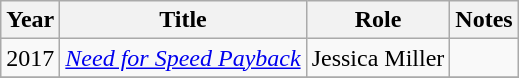<table class="wikitable unsortable">
<tr>
<th>Year</th>
<th>Title</th>
<th>Role</th>
<th>Notes</th>
</tr>
<tr>
<td>2017</td>
<td><em><a href='#'>Need for Speed Payback</a></em></td>
<td>Jessica Miller</td>
<td></td>
</tr>
<tr>
</tr>
</table>
